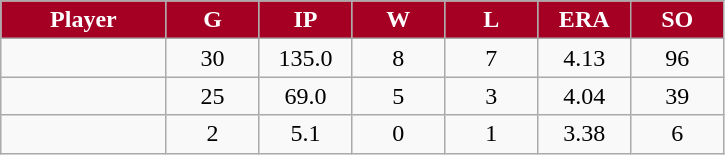<table class="wikitable sortable">
<tr>
<th style="background:#A50024;color:white;" width="16%">Player</th>
<th style="background:#A50024;color:white;" width="9%">G</th>
<th style="background:#A50024;color:white;" width="9%">IP</th>
<th style="background:#A50024;color:white;" width="9%">W</th>
<th style="background:#A50024;color:white;" width="9%">L</th>
<th style="background:#A50024;color:white;" width="9%">ERA</th>
<th style="background:#A50024;color:white;" width="9%">SO</th>
</tr>
<tr align="center">
<td></td>
<td>30</td>
<td>135.0</td>
<td>8</td>
<td>7</td>
<td>4.13</td>
<td>96</td>
</tr>
<tr align="center">
<td></td>
<td>25</td>
<td>69.0</td>
<td>5</td>
<td>3</td>
<td>4.04</td>
<td>39</td>
</tr>
<tr align="center">
<td></td>
<td>2</td>
<td>5.1</td>
<td>0</td>
<td>1</td>
<td>3.38</td>
<td>6</td>
</tr>
</table>
